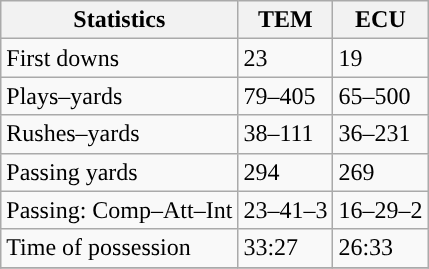<table class="wikitable" style="float: left;">
<tr>
<th>Statistics</th>
<th>TEM</th>
<th>ECU</th>
</tr>
<tr>
<td>First downs</td>
<td>23</td>
<td>19</td>
</tr>
<tr>
<td>Plays–yards</td>
<td>79–405</td>
<td>65–500</td>
</tr>
<tr>
<td>Rushes–yards</td>
<td>38–111</td>
<td>36–231</td>
</tr>
<tr>
<td>Passing yards</td>
<td>294</td>
<td>269</td>
</tr>
<tr>
<td>Passing: Comp–Att–Int</td>
<td>23–41–3</td>
<td>16–29–2</td>
</tr>
<tr>
<td>Time of possession</td>
<td>33:27</td>
<td>26:33</td>
</tr>
<tr>
</tr>
</table>
